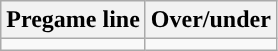<table class="wikitable">
<tr align="center">
<th>Pregame line</th>
<th>Over/under</th>
</tr>
<tr align="center">
<td></td>
<td></td>
</tr>
</table>
